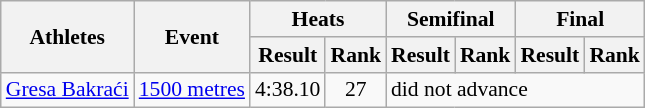<table class="wikitable" border="1" style="font-size:90%">
<tr>
<th rowspan="2">Athletes</th>
<th rowspan="2">Event</th>
<th colspan="2">Heats</th>
<th colspan="2">Semifinal</th>
<th colspan="2">Final</th>
</tr>
<tr>
<th>Result</th>
<th>Rank</th>
<th>Result</th>
<th>Rank</th>
<th>Result</th>
<th>Rank</th>
</tr>
<tr>
<td><a href='#'>Gresa Bakraći</a></td>
<td><a href='#'>1500 metres</a></td>
<td align=center>4:38.10</td>
<td align=center>27</td>
<td Colspan=4>did not advance</td>
</tr>
</table>
